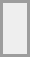<table border="0" cellpadding="4" cellspacing="4" style="margin:auto; border:2px solid #9d9d9d; background:#eee;">
<tr>
<td><br><div></div></td>
</tr>
</table>
